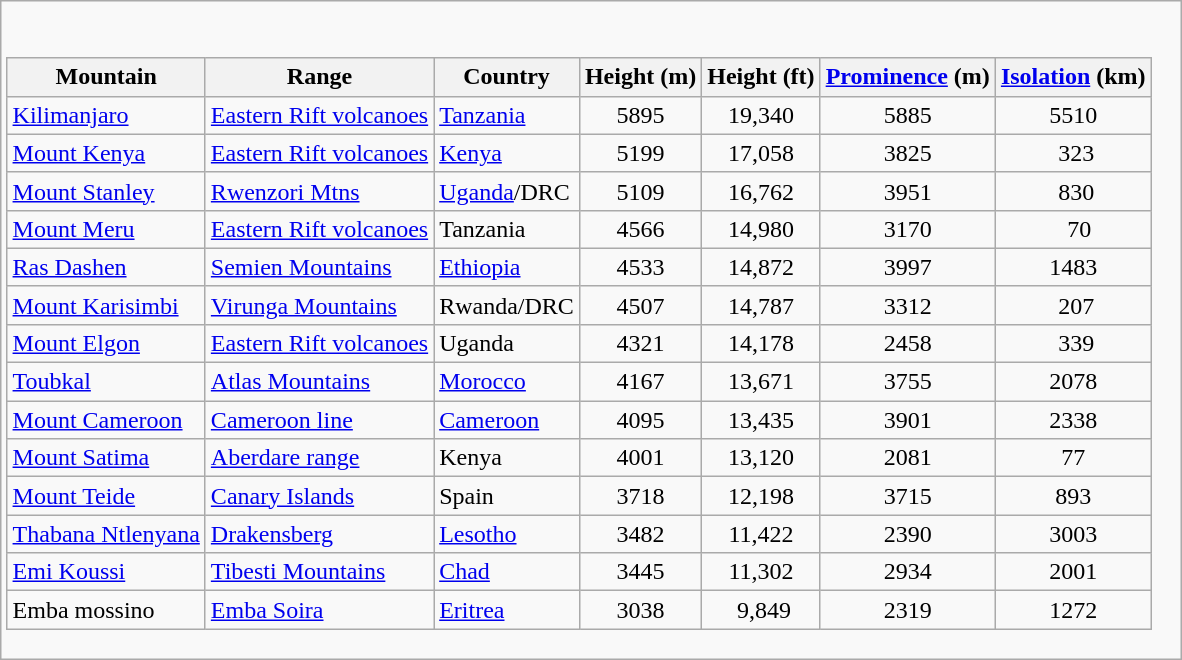<table class="wikitable sortable mw-collapsible mw-collapsed" border="0">
<tr style="vertical-align: top;">
<td><br><table class="wikitable sortable">
<tr>
<th>Mountain</th>
<th>Range</th>
<th>Country</th>
<th>Height (m)</th>
<th>Height (ft)</th>
<th><a href='#'>Prominence</a> (m)</th>
<th><a href='#'>Isolation</a> (km)</th>
</tr>
<tr>
<td><a href='#'>Kilimanjaro</a></td>
<td><a href='#'>Eastern Rift volcanoes</a></td>
<td><a href='#'>Tanzania</a></td>
<td style="text-align: center;">5895</td>
<td style="text-align: center;">19,340</td>
<td style="text-align: center;">5885</td>
<td style="text-align: center;">5510</td>
</tr>
<tr>
<td><a href='#'>Mount Kenya</a></td>
<td><a href='#'>Eastern Rift volcanoes</a></td>
<td><a href='#'>Kenya</a></td>
<td style="text-align: center;">5199</td>
<td style="text-align: center;">17,058</td>
<td style="text-align: center;">3825</td>
<td style="text-align: center;"> 323</td>
</tr>
<tr>
<td><a href='#'>Mount Stanley</a></td>
<td><a href='#'>Rwenzori Mtns</a></td>
<td><a href='#'>Uganda</a>/DRC</td>
<td style="text-align: center;">5109</td>
<td style="text-align: center;">16,762</td>
<td style="text-align: center;">3951</td>
<td style="text-align: center;"> 830</td>
</tr>
<tr>
<td><a href='#'>Mount Meru</a></td>
<td><a href='#'>Eastern Rift volcanoes</a></td>
<td>Tanzania</td>
<td style="text-align: center;">4566</td>
<td style="text-align: center;">14,980</td>
<td style="text-align: center;">3170</td>
<td style="text-align: center;">  70</td>
</tr>
<tr>
<td><a href='#'>Ras Dashen</a></td>
<td><a href='#'>Semien Mountains</a></td>
<td><a href='#'>Ethiopia</a></td>
<td style="text-align: center;">4533</td>
<td style="text-align: center;">14,872</td>
<td style="text-align: center;">3997</td>
<td style="text-align: center;">1483</td>
</tr>
<tr>
<td><a href='#'>Mount Karisimbi</a></td>
<td><a href='#'>Virunga Mountains</a></td>
<td>Rwanda/DRC</td>
<td style="text-align: center;">4507</td>
<td style="text-align: center;">14,787</td>
<td style="text-align: center;">3312</td>
<td style="text-align: center;"> 207</td>
</tr>
<tr>
<td><a href='#'>Mount Elgon</a></td>
<td><a href='#'>Eastern Rift volcanoes</a></td>
<td>Uganda</td>
<td style="text-align: center;">4321</td>
<td style="text-align: center;">14,178</td>
<td style="text-align: center;">2458</td>
<td style="text-align: center;"> 339</td>
</tr>
<tr>
<td><a href='#'>Toubkal</a></td>
<td><a href='#'>Atlas Mountains</a></td>
<td><a href='#'>Morocco</a></td>
<td style="text-align: center;">4167</td>
<td style="text-align: center;">13,671</td>
<td style="text-align: center;">3755</td>
<td style="text-align: center;">2078</td>
</tr>
<tr>
<td><a href='#'>Mount Cameroon</a></td>
<td><a href='#'>Cameroon line</a></td>
<td><a href='#'>Cameroon</a></td>
<td style="text-align: center;">4095</td>
<td style="text-align: center;">13,435</td>
<td style="text-align: center;">3901</td>
<td style="text-align: center;">2338</td>
</tr>
<tr>
<td><a href='#'>Mount Satima</a></td>
<td><a href='#'>Aberdare range</a></td>
<td>Kenya</td>
<td style="text-align: center;">4001</td>
<td style="text-align: center;">13,120</td>
<td style="text-align: center;">2081</td>
<td style="text-align: center;">77</td>
</tr>
<tr>
<td><a href='#'>Mount Teide</a></td>
<td><a href='#'>Canary Islands</a></td>
<td>Spain</td>
<td style="text-align: center;">3718</td>
<td style="text-align: center;">12,198</td>
<td style="text-align: center;">3715</td>
<td style="text-align: center;">893</td>
</tr>
<tr>
<td><a href='#'>Thabana Ntlenyana</a></td>
<td><a href='#'>Drakensberg</a></td>
<td><a href='#'>Lesotho</a></td>
<td style="text-align: center;">3482</td>
<td style="text-align: center;">11,422</td>
<td style="text-align: center;">2390</td>
<td style="text-align: center;">3003</td>
</tr>
<tr>
<td><a href='#'>Emi Koussi</a></td>
<td><a href='#'>Tibesti Mountains</a></td>
<td><a href='#'>Chad</a></td>
<td style="text-align: center;">3445</td>
<td style="text-align: center;">11,302</td>
<td style="text-align: center;">2934</td>
<td style="text-align: center;">2001</td>
</tr>
<tr>
<td>Emba mossino</td>
<td><a href='#'>Emba Soira </a></td>
<td><a href='#'>Eritrea</a></td>
<td style="text-align: center;">3038</td>
<td style="text-align: center;"> 9,849</td>
<td style="text-align: center;">2319</td>
<td style="text-align: center;">1272</td>
</tr>
</table>
</td>
</tr>
</table>
